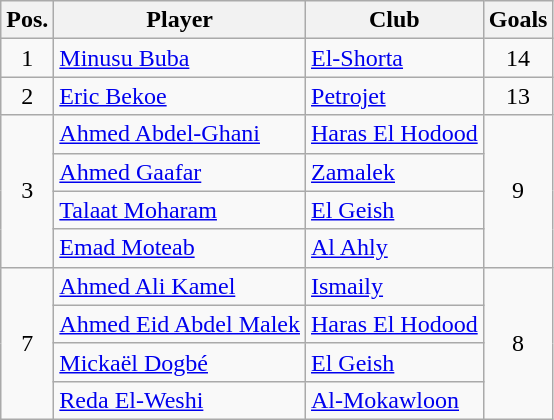<table class="wikitable">
<tr>
<th>Pos.</th>
<th>Player</th>
<th>Club</th>
<th>Goals</th>
</tr>
<tr>
<td rowspan=1 align="center">1</td>
<td> <a href='#'>Minusu Buba</a></td>
<td><a href='#'>El-Shorta</a></td>
<td rowspan=1 align="center">14</td>
</tr>
<tr>
<td rowspan=1 align="center">2</td>
<td> <a href='#'>Eric Bekoe</a></td>
<td><a href='#'>Petrojet</a></td>
<td rowspan=1 align="center">13</td>
</tr>
<tr>
<td rowspan=4 align="center">3</td>
<td> <a href='#'>Ahmed Abdel-Ghani</a></td>
<td><a href='#'>Haras El Hodood</a></td>
<td rowspan=4 align="center">9</td>
</tr>
<tr>
<td> <a href='#'>Ahmed Gaafar</a></td>
<td><a href='#'>Zamalek</a></td>
</tr>
<tr>
<td> <a href='#'>Talaat Moharam</a></td>
<td><a href='#'>El Geish</a></td>
</tr>
<tr>
<td> <a href='#'>Emad Moteab</a></td>
<td><a href='#'>Al Ahly</a></td>
</tr>
<tr>
<td rowspan=4 align="center">7</td>
<td> <a href='#'>Ahmed Ali Kamel</a></td>
<td><a href='#'>Ismaily</a></td>
<td rowspan=4 align="center">8</td>
</tr>
<tr>
<td> <a href='#'>Ahmed Eid Abdel Malek</a></td>
<td><a href='#'>Haras El Hodood</a></td>
</tr>
<tr>
<td> <a href='#'>Mickaël Dogbé</a></td>
<td><a href='#'>El Geish</a></td>
</tr>
<tr>
<td> <a href='#'>Reda El-Weshi</a></td>
<td><a href='#'>Al-Mokawloon</a></td>
</tr>
</table>
